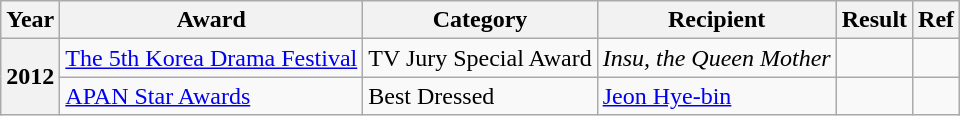<table class="wikitable">
<tr>
<th>Year</th>
<th>Award</th>
<th>Category</th>
<th>Recipient</th>
<th>Result</th>
<th>Ref</th>
</tr>
<tr>
<th rowspan="2">2012</th>
<td><a href='#'>The 5th Korea Drama Festival</a></td>
<td>TV Jury Special Award</td>
<td><em>Insu, the Queen Mother</em></td>
<td></td>
<td></td>
</tr>
<tr>
<td><a href='#'>APAN Star Awards</a></td>
<td>Best Dressed</td>
<td><a href='#'>Jeon Hye-bin</a></td>
<td></td>
<td></td>
</tr>
</table>
